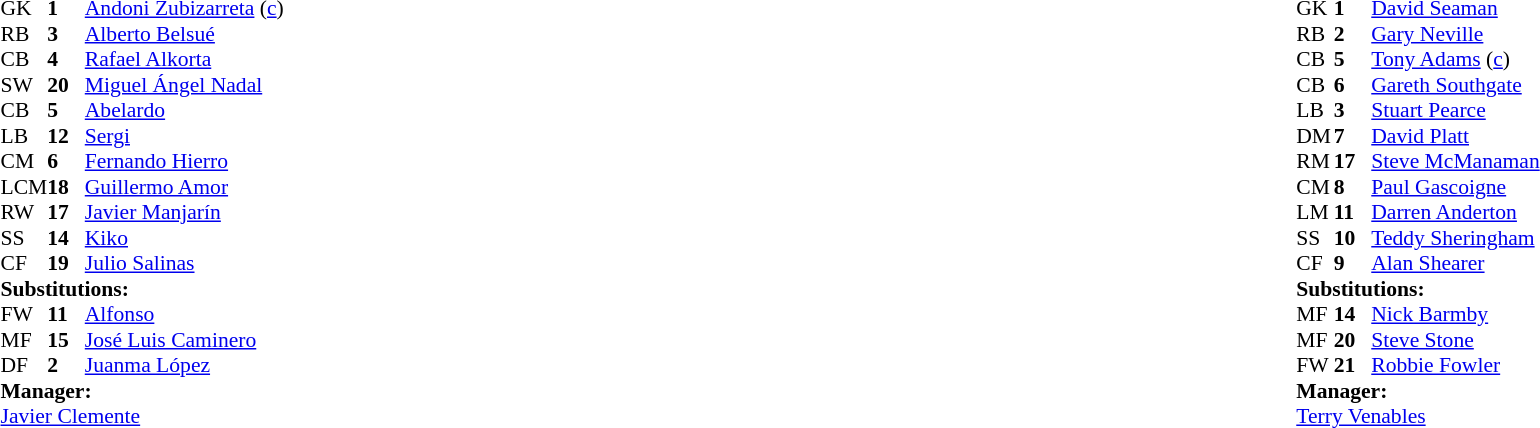<table style="width:100%;">
<tr>
<td style="vertical-align:top; width:40%;"><br><table style="font-size:90%" cellspacing="0" cellpadding="0">
<tr>
<th width="25"></th>
<th width="25"></th>
</tr>
<tr>
<td>GK</td>
<td><strong>1</strong></td>
<td><a href='#'>Andoni Zubizarreta</a> (<a href='#'>c</a>)</td>
</tr>
<tr>
<td>RB</td>
<td><strong>3</strong></td>
<td><a href='#'>Alberto Belsué</a></td>
<td></td>
</tr>
<tr>
<td>CB</td>
<td><strong>4</strong></td>
<td><a href='#'>Rafael Alkorta</a></td>
<td></td>
<td></td>
</tr>
<tr>
<td>SW</td>
<td><strong>20</strong></td>
<td><a href='#'>Miguel Ángel Nadal</a></td>
</tr>
<tr>
<td>CB</td>
<td><strong>5</strong></td>
<td><a href='#'>Abelardo</a></td>
<td></td>
</tr>
<tr>
<td>LB</td>
<td><strong>12</strong></td>
<td><a href='#'>Sergi</a></td>
</tr>
<tr>
<td>CM</td>
<td><strong>6</strong></td>
<td><a href='#'>Fernando Hierro</a></td>
</tr>
<tr>
<td>LCM</td>
<td><strong>18</strong></td>
<td><a href='#'>Guillermo Amor</a></td>
</tr>
<tr>
<td>RW</td>
<td><strong>17</strong></td>
<td><a href='#'>Javier Manjarín</a></td>
<td></td>
<td></td>
</tr>
<tr>
<td>SS</td>
<td><strong>14</strong></td>
<td><a href='#'>Kiko</a></td>
</tr>
<tr>
<td>CF</td>
<td><strong>19</strong></td>
<td><a href='#'>Julio Salinas</a></td>
<td></td>
<td></td>
</tr>
<tr>
<td colspan=3><strong>Substitutions:</strong></td>
</tr>
<tr>
<td>FW</td>
<td><strong>11</strong></td>
<td><a href='#'>Alfonso</a></td>
<td></td>
<td></td>
</tr>
<tr>
<td>MF</td>
<td><strong>15</strong></td>
<td><a href='#'>José Luis Caminero</a></td>
<td></td>
<td></td>
</tr>
<tr>
<td>DF</td>
<td><strong>2</strong></td>
<td><a href='#'>Juanma López</a></td>
<td></td>
<td></td>
</tr>
<tr>
<td colspan=3><strong>Manager:</strong></td>
</tr>
<tr>
<td colspan=3><a href='#'>Javier Clemente</a></td>
</tr>
</table>
</td>
<td valign="top"></td>
<td style="vertical-align:top; width:50%;"><br><table style="font-size:90%; margin:auto;" cellspacing="0" cellpadding="0">
<tr>
<th width=25></th>
<th width=25></th>
</tr>
<tr>
<td>GK</td>
<td><strong>1</strong></td>
<td><a href='#'>David Seaman</a></td>
</tr>
<tr>
<td>RB</td>
<td><strong>2</strong></td>
<td><a href='#'>Gary Neville</a></td>
<td></td>
</tr>
<tr>
<td>CB</td>
<td><strong>5</strong></td>
<td><a href='#'>Tony Adams</a> (<a href='#'>c</a>)</td>
</tr>
<tr>
<td>CB</td>
<td><strong>6</strong></td>
<td><a href='#'>Gareth Southgate</a></td>
</tr>
<tr>
<td>LB</td>
<td><strong>3</strong></td>
<td><a href='#'>Stuart Pearce</a></td>
</tr>
<tr>
<td>DM</td>
<td><strong>7</strong></td>
<td><a href='#'>David Platt</a></td>
</tr>
<tr>
<td>RM</td>
<td><strong>17</strong></td>
<td><a href='#'>Steve McManaman</a></td>
<td></td>
<td></td>
</tr>
<tr>
<td>CM</td>
<td><strong>8</strong></td>
<td><a href='#'>Paul Gascoigne</a></td>
</tr>
<tr>
<td>LM</td>
<td><strong>11</strong></td>
<td><a href='#'>Darren Anderton</a></td>
<td></td>
<td></td>
</tr>
<tr>
<td>SS</td>
<td><strong>10</strong></td>
<td><a href='#'>Teddy Sheringham</a></td>
<td></td>
<td></td>
</tr>
<tr>
<td>CF</td>
<td><strong>9</strong></td>
<td><a href='#'>Alan Shearer</a></td>
</tr>
<tr>
<td colspan=3><strong>Substitutions:</strong></td>
</tr>
<tr>
<td>MF</td>
<td><strong>14</strong></td>
<td><a href='#'>Nick Barmby</a></td>
<td></td>
<td></td>
</tr>
<tr>
<td>MF</td>
<td><strong>20</strong></td>
<td><a href='#'>Steve Stone</a></td>
<td></td>
<td></td>
</tr>
<tr>
<td>FW</td>
<td><strong>21</strong></td>
<td><a href='#'>Robbie Fowler</a></td>
<td></td>
<td></td>
</tr>
<tr>
<td colspan=3><strong>Manager:</strong></td>
</tr>
<tr>
<td colspan=3><a href='#'>Terry Venables</a></td>
</tr>
</table>
</td>
</tr>
</table>
